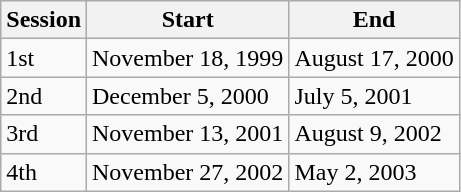<table class="wikitable">
<tr>
<th>Session</th>
<th>Start</th>
<th>End</th>
</tr>
<tr>
<td>1st</td>
<td>November 18, 1999</td>
<td>August 17, 2000</td>
</tr>
<tr>
<td>2nd</td>
<td>December 5, 2000</td>
<td>July 5, 2001</td>
</tr>
<tr>
<td>3rd</td>
<td>November 13, 2001</td>
<td>August 9, 2002</td>
</tr>
<tr>
<td>4th</td>
<td>November 27, 2002</td>
<td>May 2, 2003</td>
</tr>
</table>
